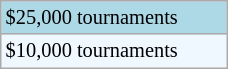<table class="wikitable" style="font-size:85%;" width=12%>
<tr style="background:lightblue;">
<td>$25,000 tournaments</td>
</tr>
<tr style="background:#f0f8ff;">
<td>$10,000 tournaments</td>
</tr>
</table>
